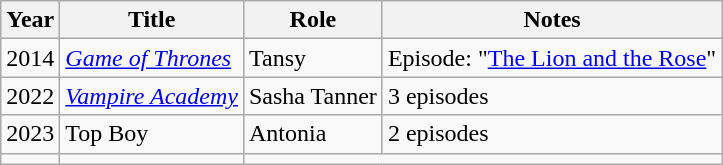<table class="wikitable sortable">
<tr>
<th>Year</th>
<th>Title</th>
<th>Role</th>
<th class="unsortable">Notes</th>
</tr>
<tr>
<td>2014</td>
<td><em><a href='#'>Game of Thrones</a></em></td>
<td>Tansy</td>
<td>Episode: "<a href='#'>The Lion and the Rose</a>"</td>
</tr>
<tr>
<td>2022</td>
<td><em><a href='#'>Vampire Academy</a></em></td>
<td>Sasha Tanner</td>
<td>3 episodes</td>
</tr>
<tr>
<td>2023</td>
<td>Top Boy</td>
<td>Antonia</td>
<td>2 episodes</td>
</tr>
<tr>
<td></td>
<td></td>
</tr>
</table>
